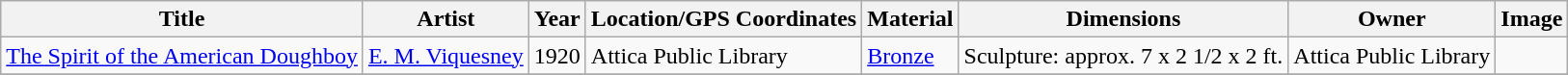<table class="wikitable sortable">
<tr>
<th>Title</th>
<th>Artist</th>
<th>Year</th>
<th>Location/GPS Coordinates</th>
<th>Material</th>
<th>Dimensions</th>
<th>Owner</th>
<th>Image</th>
</tr>
<tr>
<td><a href='#'>The Spirit of the American Doughboy</a></td>
<td><a href='#'>E. M. Viquesney</a></td>
<td>1920</td>
<td>Attica Public Library</td>
<td><a href='#'>Bronze</a></td>
<td>Sculpture: approx. 7 x 2 1/2 x 2 ft.</td>
<td>Attica Public Library</td>
<td></td>
</tr>
<tr>
</tr>
</table>
